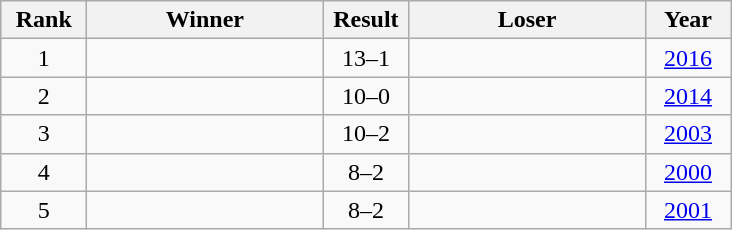<table class="wikitable sortable">
<tr>
<th width=50>Rank</th>
<th width=150>Winner</th>
<th width=50>Result</th>
<th width=150>Loser</th>
<th width=50>Year</th>
</tr>
<tr>
<td align=center>1</td>
<td style="text-align:left;"></td>
<td style="text-align:center;">13–1</td>
<td style="text-align:left;"></td>
<td align=center><a href='#'>2016</a></td>
</tr>
<tr>
<td align=center>2</td>
<td style="text-align:left;"></td>
<td style="text-align:center;">10–0</td>
<td style="text-align:left;"></td>
<td align=center><a href='#'>2014</a></td>
</tr>
<tr>
<td align=center>3</td>
<td style="text-align:left;"></td>
<td style="text-align:center;">10–2</td>
<td style="text-align:left;"></td>
<td align=center><a href='#'>2003</a></td>
</tr>
<tr>
<td align=center>4</td>
<td style="text-align:left;"></td>
<td style="text-align:center;">8–2</td>
<td style="text-align:left;"></td>
<td align=center><a href='#'>2000</a></td>
</tr>
<tr>
<td align=center>5</td>
<td style="text-align:left;"></td>
<td style="text-align:center;">8–2</td>
<td style="text-align:left;"></td>
<td align=center><a href='#'>2001</a></td>
</tr>
</table>
